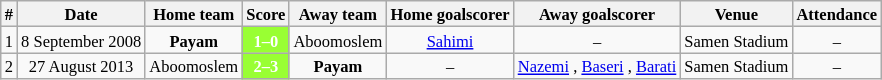<table class="wikitable" style="text-align: center; width=25%; font-size: 11px">
<tr>
<th>#</th>
<th>Date</th>
<th>Home team</th>
<th>Score</th>
<th>Away team</th>
<th>Home goalscorer</th>
<th>Away goalscorer</th>
<th>Venue</th>
<th>Attendance</th>
</tr>
<tr>
<td>1</td>
<td>8 September 2008</td>
<td><strong>Payam</strong></td>
<td style="color:#FFFFFF; background:#99FF33"><strong>1–0</strong></td>
<td>Aboomoslem</td>
<td><a href='#'>Sahimi</a> </td>
<td>–</td>
<td>Samen Stadium</td>
<td>–</td>
</tr>
<tr>
<td>2</td>
<td>27 August 2013</td>
<td>Aboomoslem</td>
<td style="color:#FFFFFF; background:#99FF33"><strong>2–3</strong></td>
<td><strong>Payam</strong></td>
<td>–</td>
<td><a href='#'>Nazemi</a> , <a href='#'>Baseri</a> , <a href='#'>Barati</a> </td>
<td>Samen Stadium</td>
<td>–</td>
</tr>
</table>
